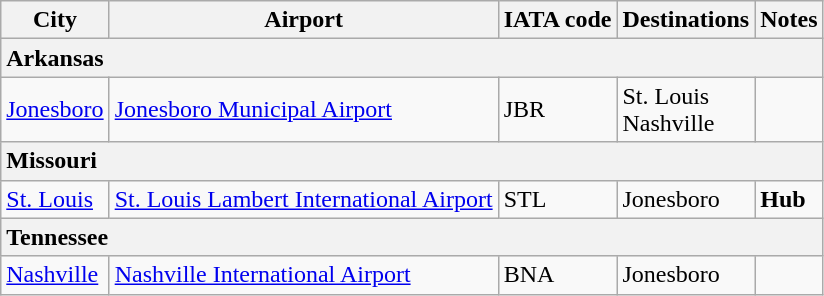<table class="wikitable">
<tr>
<th>City</th>
<th>Airport</th>
<th>IATA code</th>
<th>Destinations</th>
<th>Notes</th>
</tr>
<tr>
<th colspan="5" style="text-align: left;">  Arkansas</th>
</tr>
<tr>
<td><a href='#'>Jonesboro</a></td>
<td><a href='#'>Jonesboro Municipal Airport</a></td>
<td>JBR</td>
<td>St. Louis<br>Nashville</td>
<td></td>
</tr>
<tr>
<th colspan="5" style="text-align: left;"> Missouri</th>
</tr>
<tr>
<td><a href='#'>St. Louis</a></td>
<td><a href='#'>St. Louis Lambert International Airport</a></td>
<td>STL</td>
<td>Jonesboro</td>
<td><strong>Hub</strong></td>
</tr>
<tr>
<th colspan="5" style="text-align: left;"> Tennessee</th>
</tr>
<tr>
<td><a href='#'>Nashville</a></td>
<td><a href='#'>Nashville International Airport</a></td>
<td>BNA</td>
<td>Jonesboro</td>
<td></td>
</tr>
</table>
